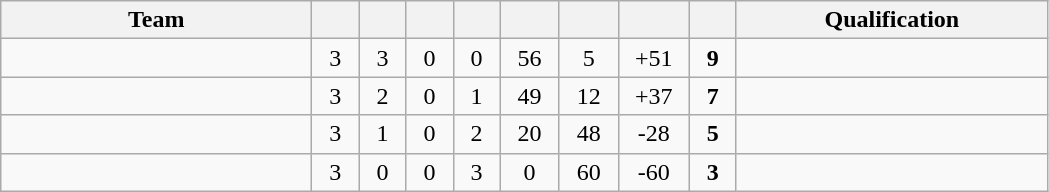<table class="wikitable" style="text-align:center;">
<tr>
<th style="width:12.5em">Team</th>
<th style="width:1.5em;"></th>
<th style="width:1.5em;"></th>
<th style="width:1.5em;"></th>
<th style="width:1.5em;"></th>
<th style="width:2.0em;"></th>
<th style="width:2.0em;"></th>
<th style="width:2.5em;"></th>
<th style="width:1.5em;"></th>
<th style="width:12.5em">Qualification</th>
</tr>
<tr>
<td align=left></td>
<td>3</td>
<td>3</td>
<td>0</td>
<td>0</td>
<td>56</td>
<td>5</td>
<td>+51</td>
<td><strong>9</strong></td>
<td></td>
</tr>
<tr>
<td align=left></td>
<td>3</td>
<td>2</td>
<td>0</td>
<td>1</td>
<td>49</td>
<td>12</td>
<td>+37</td>
<td><strong>7</strong></td>
<td></td>
</tr>
<tr>
<td align=left></td>
<td>3</td>
<td>1</td>
<td>0</td>
<td>2</td>
<td>20</td>
<td>48</td>
<td>-28</td>
<td><strong>5</strong></td>
<td></td>
</tr>
<tr>
<td align=left></td>
<td>3</td>
<td>0</td>
<td>0</td>
<td>3</td>
<td>0</td>
<td>60</td>
<td>-60</td>
<td><strong>3</strong></td>
<td></td>
</tr>
</table>
